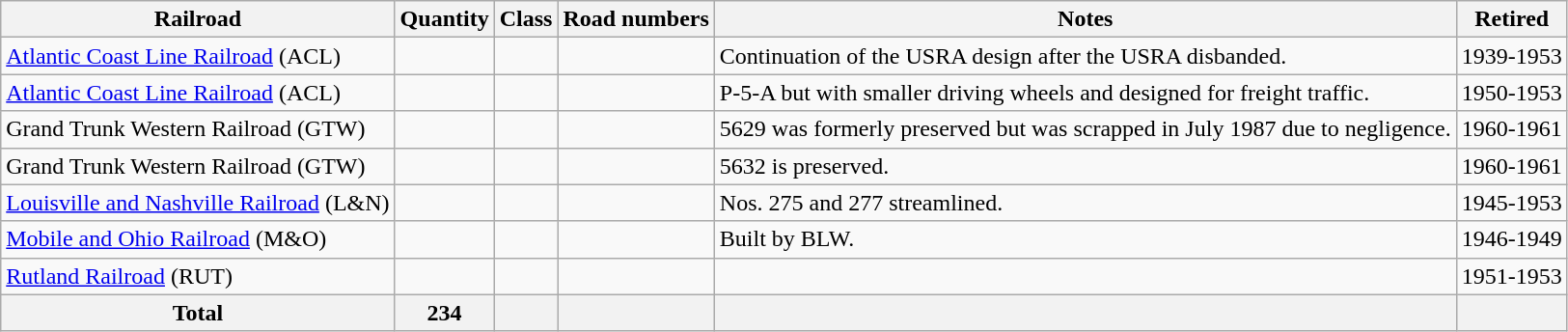<table class="wikitable">
<tr>
<th>Railroad</th>
<th>Quantity</th>
<th>Class</th>
<th>Road numbers</th>
<th>Notes</th>
<th>Retired</th>
</tr>
<tr>
<td><a href='#'>Atlantic Coast Line Railroad</a> (ACL)</td>
<td></td>
<td></td>
<td></td>
<td>Continuation of the USRA design after the USRA disbanded.</td>
<td>1939-1953</td>
</tr>
<tr>
<td><a href='#'>Atlantic Coast Line Railroad</a> (ACL)</td>
<td></td>
<td></td>
<td></td>
<td>P-5-A but with smaller driving wheels and designed for freight traffic.</td>
<td>1950-1953</td>
</tr>
<tr>
<td>Grand Trunk Western Railroad (GTW)</td>
<td></td>
<td></td>
<td></td>
<td>5629 was formerly preserved but was scrapped in July 1987 due to negligence.</td>
<td>1960-1961</td>
</tr>
<tr>
<td>Grand Trunk Western Railroad (GTW)</td>
<td></td>
<td></td>
<td></td>
<td>5632 is preserved.</td>
<td>1960-1961</td>
</tr>
<tr>
<td><a href='#'>Louisville and Nashville Railroad</a> (L&N)</td>
<td></td>
<td></td>
<td></td>
<td>Nos. 275 and 277 streamlined.</td>
<td>1945-1953</td>
</tr>
<tr>
<td><a href='#'>Mobile and Ohio Railroad</a> (M&O)</td>
<td></td>
<td></td>
<td></td>
<td>Built by BLW.</td>
<td>1946-1949</td>
</tr>
<tr>
<td><a href='#'>Rutland Railroad</a> (RUT)</td>
<td></td>
<td></td>
<td></td>
<td></td>
<td>1951-1953</td>
</tr>
<tr>
<th>Total</th>
<th>234</th>
<th></th>
<th></th>
<th></th>
<th></th>
</tr>
</table>
